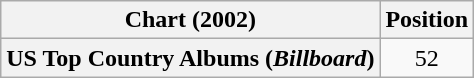<table class="wikitable plainrowheaders" style="text-align:center">
<tr>
<th scope="col">Chart (2002)</th>
<th scope="col">Position</th>
</tr>
<tr>
<th scope="row">US Top Country Albums (<em>Billboard</em>)</th>
<td>52</td>
</tr>
</table>
